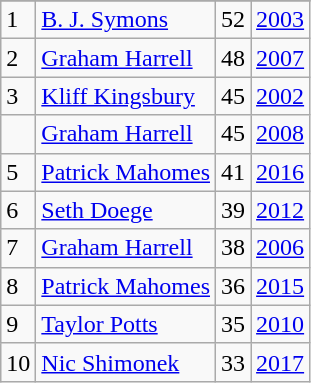<table class="wikitable">
<tr>
</tr>
<tr>
<td>1</td>
<td><a href='#'>B. J. Symons</a></td>
<td>52</td>
<td><a href='#'>2003</a></td>
</tr>
<tr>
<td>2</td>
<td><a href='#'>Graham Harrell</a></td>
<td>48</td>
<td><a href='#'>2007</a></td>
</tr>
<tr>
<td>3</td>
<td><a href='#'>Kliff Kingsbury</a></td>
<td>45</td>
<td><a href='#'>2002</a></td>
</tr>
<tr>
<td></td>
<td><a href='#'>Graham Harrell</a></td>
<td>45</td>
<td><a href='#'>2008</a></td>
</tr>
<tr>
<td>5</td>
<td><a href='#'>Patrick Mahomes</a></td>
<td>41</td>
<td><a href='#'>2016</a></td>
</tr>
<tr>
<td>6</td>
<td><a href='#'>Seth Doege</a></td>
<td>39</td>
<td><a href='#'>2012</a></td>
</tr>
<tr>
<td>7</td>
<td><a href='#'>Graham Harrell</a></td>
<td>38</td>
<td><a href='#'>2006</a></td>
</tr>
<tr>
<td>8</td>
<td><a href='#'>Patrick Mahomes</a></td>
<td>36</td>
<td><a href='#'>2015</a></td>
</tr>
<tr>
<td>9</td>
<td><a href='#'>Taylor Potts</a></td>
<td>35</td>
<td><a href='#'>2010</a></td>
</tr>
<tr>
<td>10</td>
<td><a href='#'>Nic Shimonek </a></td>
<td>33</td>
<td><a href='#'>2017</a></td>
</tr>
</table>
